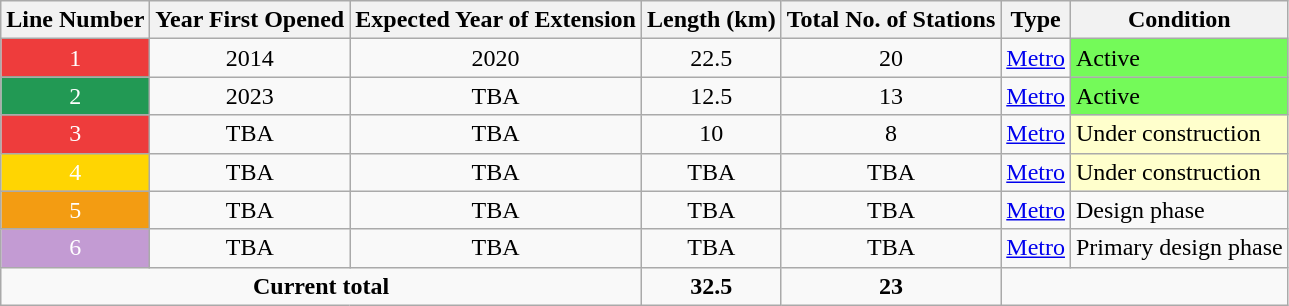<table class="wikitable">
<tr>
<th>Line Number</th>
<th>Year First Opened</th>
<th>Expected Year of Extension</th>
<th>Length (km)</th>
<th>Total No. of Stations</th>
<th>Type</th>
<th>Condition</th>
</tr>
<tr>
<td style="text-align:center; color:#FFFFFF; background-color:#EE3C3C">1</td>
<td style="text-align:center">2014</td>
<td style="text-align:center">2020</td>
<td style="text-align:center">22.5</td>
<td style="text-align:center">20</td>
<td><a href='#'>Metro</a></td>
<td style="background-color:#74FA59">Active</td>
</tr>
<tr>
<td style="text-align:center; color:#FFFFFF; background-color:#229954">2</td>
<td style="text-align:center">2023</td>
<td style="text-align:center">TBA</td>
<td style="text-align:center">12.5</td>
<td style="text-align:center">13</td>
<td><a href='#'>Metro</a></td>
<td style="background-color:#74FA59">Active</td>
</tr>
<tr>
<td style="text-align:center; color:#FFFFFF; background-color:#EE3C3C">3</td>
<td style="text-align:center">TBA</td>
<td style="text-align:center">TBA</td>
<td style="text-align:center">10</td>
<td style="text-align:center">8</td>
<td><a href='#'>Metro</a></td>
<td style="background:#FFC">Under construction</td>
</tr>
<tr>
<td style="text-align:center; color:#FFFFFF; background-color:#FFD502">4</td>
<td style="text-align:center">TBA</td>
<td style="text-align:center">TBA</td>
<td style="text-align:center">TBA</td>
<td style="text-align:center">TBA</td>
<td><a href='#'>Metro</a></td>
<td style="background:#FFC">Under construction</td>
</tr>
<tr>
<td style="text-align:center; color:#FFFFFF; background-color:#F39C12">5</td>
<td style="text-align:center">TBA</td>
<td style="text-align:center">TBA</td>
<td style="text-align:center">TBA</td>
<td style="text-align:center">TBA</td>
<td><a href='#'>Metro</a></td>
<td>Design phase</td>
</tr>
<tr>
<td style="text-align:center; color:#FFFFFF; background-color:#C39BD3">6</td>
<td style="text-align:center">TBA</td>
<td style="text-align:center">TBA</td>
<td style="text-align:center">TBA</td>
<td style="text-align:center">TBA</td>
<td><a href='#'>Metro</a></td>
<td>Primary design phase</td>
</tr>
<tr>
<td colspan=3 style="text-align:center"><strong>Current total</strong></td>
<td style="text-align:center"><strong>32.5</strong></td>
<td style="text-align:center"><strong>23</strong></td>
<td colspan=2 style="text-align:center"></td>
</tr>
</table>
